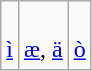<table class="wikitable" style="line-height: 1.2">
<tr align=center>
<td> <br> <a href='#'>ì</a></td>
<td> <br> <a href='#'>æ</a>, <a href='#'>ä</a></td>
<td> <br> <a href='#'>ò</a></td>
</tr>
</table>
